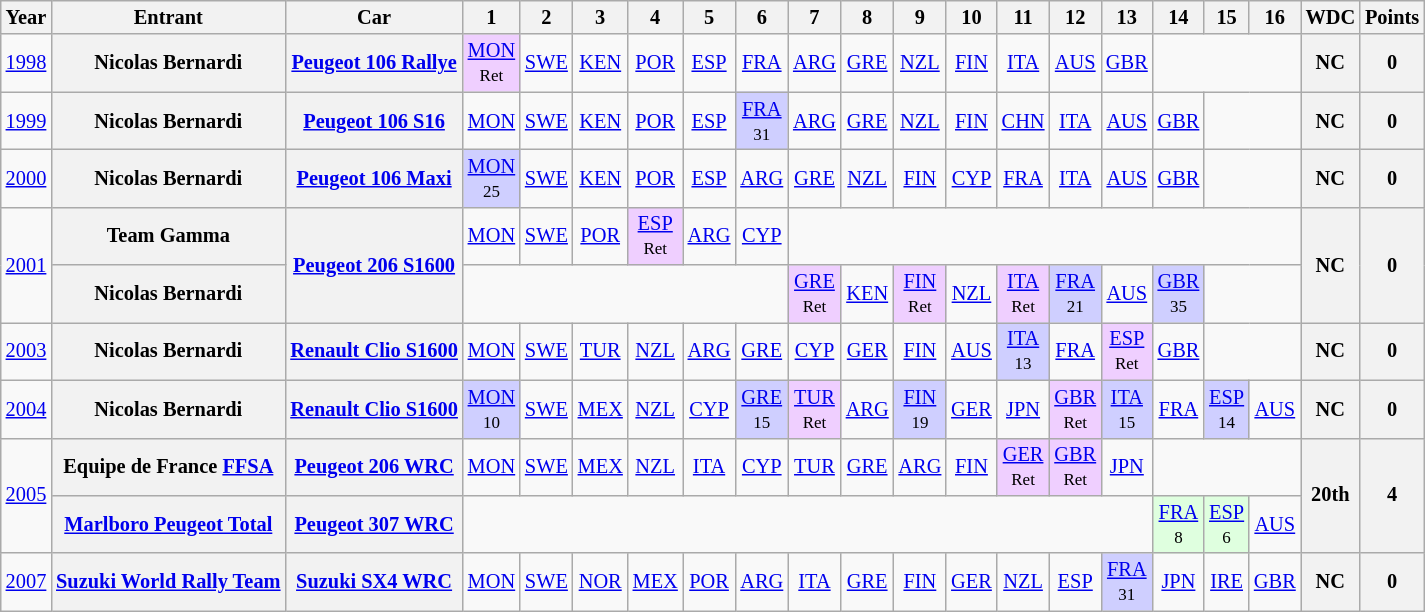<table class="wikitable" border="1" style="text-align:center; font-size:85%;">
<tr>
<th>Year</th>
<th>Entrant</th>
<th>Car</th>
<th>1</th>
<th>2</th>
<th>3</th>
<th>4</th>
<th>5</th>
<th>6</th>
<th>7</th>
<th>8</th>
<th>9</th>
<th>10</th>
<th>11</th>
<th>12</th>
<th>13</th>
<th>14</th>
<th>15</th>
<th>16</th>
<th>WDC</th>
<th>Points</th>
</tr>
<tr>
<td><a href='#'>1998</a></td>
<th nowrap>Nicolas Bernardi</th>
<th nowrap><a href='#'>Peugeot 106 Rallye</a></th>
<td style="background:#EFCFFF;"><a href='#'>MON</a><br><small>Ret</small></td>
<td><a href='#'>SWE</a></td>
<td><a href='#'>KEN</a></td>
<td><a href='#'>POR</a></td>
<td><a href='#'>ESP</a></td>
<td><a href='#'>FRA</a></td>
<td><a href='#'>ARG</a></td>
<td><a href='#'>GRE</a></td>
<td><a href='#'>NZL</a></td>
<td><a href='#'>FIN</a></td>
<td><a href='#'>ITA</a></td>
<td><a href='#'>AUS</a></td>
<td><a href='#'>GBR</a></td>
<td colspan=3></td>
<th>NC</th>
<th>0</th>
</tr>
<tr>
<td><a href='#'>1999</a></td>
<th nowrap>Nicolas Bernardi</th>
<th nowrap><a href='#'>Peugeot 106 S16</a></th>
<td><a href='#'>MON</a></td>
<td><a href='#'>SWE</a></td>
<td><a href='#'>KEN</a></td>
<td><a href='#'>POR</a></td>
<td><a href='#'>ESP</a></td>
<td style="background:#CFCFFF;"><a href='#'>FRA</a><br><small>31</small></td>
<td><a href='#'>ARG</a></td>
<td><a href='#'>GRE</a></td>
<td><a href='#'>NZL</a></td>
<td><a href='#'>FIN</a></td>
<td><a href='#'>CHN</a></td>
<td><a href='#'>ITA</a></td>
<td><a href='#'>AUS</a></td>
<td><a href='#'>GBR</a></td>
<td colspan=2></td>
<th>NC</th>
<th>0</th>
</tr>
<tr>
<td><a href='#'>2000</a></td>
<th nowrap>Nicolas Bernardi</th>
<th nowrap><a href='#'>Peugeot 106 Maxi</a></th>
<td style="background:#CFCFFF;"><a href='#'>MON</a><br><small>25</small></td>
<td><a href='#'>SWE</a></td>
<td><a href='#'>KEN</a></td>
<td><a href='#'>POR</a></td>
<td><a href='#'>ESP</a></td>
<td><a href='#'>ARG</a></td>
<td><a href='#'>GRE</a></td>
<td><a href='#'>NZL</a></td>
<td><a href='#'>FIN</a></td>
<td><a href='#'>CYP</a></td>
<td><a href='#'>FRA</a></td>
<td><a href='#'>ITA</a></td>
<td><a href='#'>AUS</a></td>
<td><a href='#'>GBR</a></td>
<td colspan=2></td>
<th>NC</th>
<th>0</th>
</tr>
<tr>
<td rowspan=2><a href='#'>2001</a></td>
<th nowrap>Team Gamma</th>
<th rowspan=2 nowrap><a href='#'>Peugeot 206 S1600</a></th>
<td><a href='#'>MON</a></td>
<td><a href='#'>SWE</a></td>
<td><a href='#'>POR</a></td>
<td style="background:#EFCFFF;"><a href='#'>ESP</a><br><small>Ret</small></td>
<td><a href='#'>ARG</a></td>
<td><a href='#'>CYP</a></td>
<td colspan=10></td>
<th rowspan=2>NC</th>
<th rowspan=2>0</th>
</tr>
<tr>
<th nowrap>Nicolas Bernardi</th>
<td colspan=6></td>
<td style="background:#EFCFFF;"><a href='#'>GRE</a><br><small>Ret</small></td>
<td><a href='#'>KEN</a></td>
<td style="background:#EFCFFF;"><a href='#'>FIN</a><br><small>Ret</small></td>
<td><a href='#'>NZL</a></td>
<td style="background:#EFCFFF;"><a href='#'>ITA</a><br><small>Ret</small></td>
<td style="background:#CFCFFF;"><a href='#'>FRA</a><br><small>21</small></td>
<td><a href='#'>AUS</a></td>
<td style="background:#CFCFFF;"><a href='#'>GBR</a><br><small>35</small></td>
<td colspan=2></td>
</tr>
<tr>
<td><a href='#'>2003</a></td>
<th nowrap>Nicolas Bernardi</th>
<th nowrap><a href='#'>Renault Clio S1600</a></th>
<td><a href='#'>MON</a></td>
<td><a href='#'>SWE</a></td>
<td><a href='#'>TUR</a></td>
<td><a href='#'>NZL</a></td>
<td><a href='#'>ARG</a></td>
<td><a href='#'>GRE</a></td>
<td><a href='#'>CYP</a></td>
<td><a href='#'>GER</a></td>
<td><a href='#'>FIN</a></td>
<td><a href='#'>AUS</a></td>
<td style="background:#CFCFFF;"><a href='#'>ITA</a><br><small>13</small></td>
<td><a href='#'>FRA</a></td>
<td style="background:#EFCFFF;"><a href='#'>ESP</a><br><small>Ret</small></td>
<td><a href='#'>GBR</a></td>
<td colspan=2></td>
<th>NC</th>
<th>0</th>
</tr>
<tr>
<td><a href='#'>2004</a></td>
<th nowrap>Nicolas Bernardi</th>
<th nowrap><a href='#'>Renault Clio S1600</a></th>
<td style="background:#CFCFFF;"><a href='#'>MON</a><br><small>10</small></td>
<td><a href='#'>SWE</a></td>
<td><a href='#'>MEX</a></td>
<td><a href='#'>NZL</a></td>
<td><a href='#'>CYP</a></td>
<td style="background:#CFCFFF;"><a href='#'>GRE</a><br><small>15</small></td>
<td style="background:#EFCFFF;"><a href='#'>TUR</a><br><small>Ret</small></td>
<td><a href='#'>ARG</a></td>
<td style="background:#CFCFFF;"><a href='#'>FIN</a><br><small>19</small></td>
<td><a href='#'>GER</a></td>
<td><a href='#'>JPN</a></td>
<td style="background:#EFCFFF;"><a href='#'>GBR</a><br><small>Ret</small></td>
<td style="background:#CFCFFF;"><a href='#'>ITA</a><br><small>15</small></td>
<td><a href='#'>FRA</a></td>
<td style="background:#CFCFFF;"><a href='#'>ESP</a><br><small>14</small></td>
<td><a href='#'>AUS</a></td>
<th>NC</th>
<th>0</th>
</tr>
<tr>
<td rowspan=2><a href='#'>2005</a></td>
<th nowrap>Equipe de France <a href='#'>FFSA</a></th>
<th nowrap><a href='#'>Peugeot 206 WRC</a></th>
<td><a href='#'>MON</a></td>
<td><a href='#'>SWE</a></td>
<td><a href='#'>MEX</a></td>
<td><a href='#'>NZL</a></td>
<td><a href='#'>ITA</a></td>
<td><a href='#'>CYP</a></td>
<td><a href='#'>TUR</a></td>
<td><a href='#'>GRE</a></td>
<td><a href='#'>ARG</a></td>
<td><a href='#'>FIN</a></td>
<td style="background:#EFCFFF;"><a href='#'>GER</a><br><small>Ret</small></td>
<td style="background:#EFCFFF;"><a href='#'>GBR</a><br><small>Ret</small></td>
<td><a href='#'>JPN</a></td>
<td colspan=3></td>
<th rowspan=2>20th</th>
<th rowspan=2>4</th>
</tr>
<tr>
<th nowrap><a href='#'>Marlboro Peugeot Total</a></th>
<th nowrap><a href='#'>Peugeot 307 WRC</a></th>
<td colspan=13></td>
<td style="background:#DFFFDF;"><a href='#'>FRA</a><br><small>8</small></td>
<td style="background:#DFFFDF;"><a href='#'>ESP</a><br><small>6</small></td>
<td><a href='#'>AUS</a></td>
</tr>
<tr>
<td><a href='#'>2007</a></td>
<th nowrap><a href='#'>Suzuki World Rally Team</a></th>
<th nowrap><a href='#'>Suzuki SX4 WRC</a></th>
<td><a href='#'>MON</a></td>
<td><a href='#'>SWE</a></td>
<td><a href='#'>NOR</a></td>
<td><a href='#'>MEX</a></td>
<td><a href='#'>POR</a></td>
<td><a href='#'>ARG</a></td>
<td><a href='#'>ITA</a></td>
<td><a href='#'>GRE</a></td>
<td><a href='#'>FIN</a></td>
<td><a href='#'>GER</a></td>
<td><a href='#'>NZL</a></td>
<td><a href='#'>ESP</a></td>
<td style="background:#CFCFFF;"><a href='#'>FRA</a><br><small>31</small></td>
<td><a href='#'>JPN</a></td>
<td><a href='#'>IRE</a></td>
<td><a href='#'>GBR</a></td>
<th>NC</th>
<th>0</th>
</tr>
</table>
